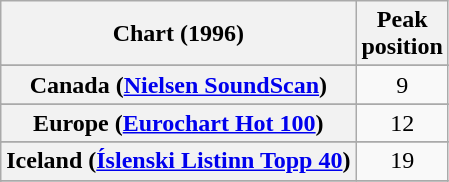<table class="wikitable sortable plainrowheaders" style="text-align:center">
<tr>
<th>Chart (1996)</th>
<th>Peak<br>position</th>
</tr>
<tr>
</tr>
<tr>
</tr>
<tr>
</tr>
<tr>
</tr>
<tr>
<th scope="row">Canada (<a href='#'>Nielsen SoundScan</a>)</th>
<td>9</td>
</tr>
<tr>
</tr>
<tr>
<th scope="row">Europe (<a href='#'>Eurochart Hot 100</a>)</th>
<td>12</td>
</tr>
<tr>
</tr>
<tr>
</tr>
<tr>
<th scope="row">Iceland (<a href='#'>Íslenski Listinn Topp 40</a>)</th>
<td>19</td>
</tr>
<tr>
</tr>
<tr>
</tr>
<tr>
</tr>
<tr>
</tr>
<tr>
</tr>
<tr>
</tr>
<tr>
</tr>
<tr>
</tr>
<tr>
</tr>
<tr>
</tr>
<tr>
</tr>
<tr>
</tr>
<tr>
</tr>
<tr>
</tr>
<tr>
</tr>
<tr>
</tr>
<tr>
</tr>
</table>
